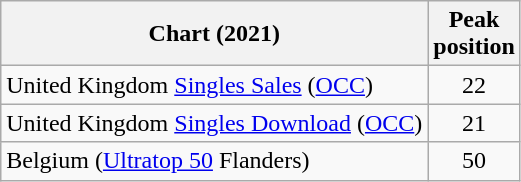<table class="wikitable plainrowheaders" style="text-align:left">
<tr>
<th>Chart (2021)</th>
<th>Peak<br>position</th>
</tr>
<tr>
<td>United Kingdom <a href='#'>Singles Sales</a> (<a href='#'>OCC</a>)</td>
<td align="center">22</td>
</tr>
<tr>
<td>United Kingdom <a href='#'>Singles Download</a> (<a href='#'>OCC</a>)</td>
<td align="center">21</td>
</tr>
<tr>
<td>Belgium (<a href='#'>Ultratop 50</a> Flanders)</td>
<td align="center">50</td>
</tr>
</table>
